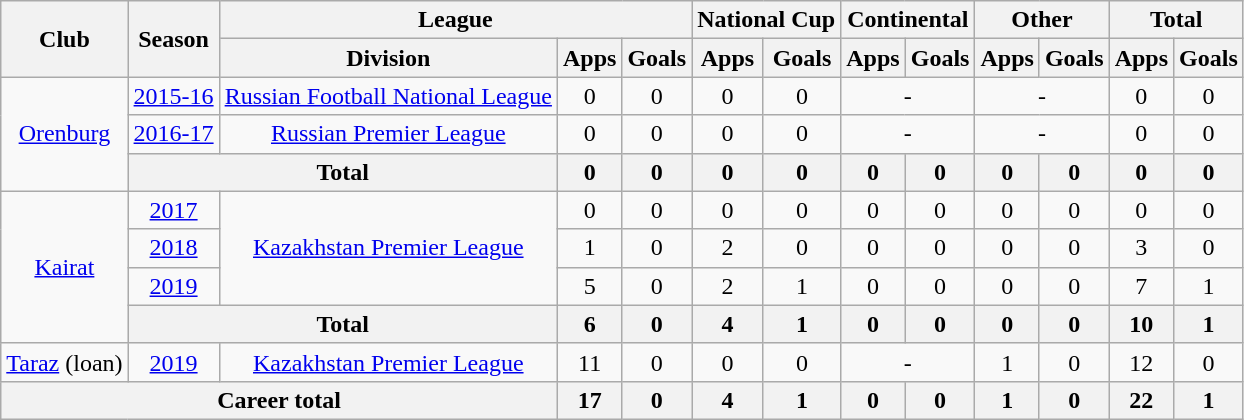<table class="wikitable" style="text-align: center;">
<tr>
<th rowspan="2">Club</th>
<th rowspan="2">Season</th>
<th colspan="3">League</th>
<th colspan="2">National Cup</th>
<th colspan="2">Continental</th>
<th colspan="2">Other</th>
<th colspan="2">Total</th>
</tr>
<tr>
<th>Division</th>
<th>Apps</th>
<th>Goals</th>
<th>Apps</th>
<th>Goals</th>
<th>Apps</th>
<th>Goals</th>
<th>Apps</th>
<th>Goals</th>
<th>Apps</th>
<th>Goals</th>
</tr>
<tr>
<td rowspan="3" valign="center"><a href='#'>Orenburg</a></td>
<td><a href='#'>2015-16</a></td>
<td rowspan="1" valign="center"><a href='#'>Russian Football National League</a></td>
<td>0</td>
<td>0</td>
<td>0</td>
<td>0</td>
<td colspan="2">-</td>
<td colspan="2">-</td>
<td>0</td>
<td>0</td>
</tr>
<tr>
<td><a href='#'>2016-17</a></td>
<td rowspan="1" valign="center"><a href='#'>Russian Premier League</a></td>
<td>0</td>
<td>0</td>
<td>0</td>
<td>0</td>
<td colspan="2">-</td>
<td colspan="2">-</td>
<td>0</td>
<td>0</td>
</tr>
<tr>
<th colspan="2">Total</th>
<th>0</th>
<th>0</th>
<th>0</th>
<th>0</th>
<th>0</th>
<th>0</th>
<th>0</th>
<th>0</th>
<th>0</th>
<th>0</th>
</tr>
<tr>
<td rowspan="4" valign="center"><a href='#'>Kairat</a></td>
<td><a href='#'>2017</a></td>
<td rowspan="3" valign="center"><a href='#'>Kazakhstan Premier League</a></td>
<td>0</td>
<td>0</td>
<td>0</td>
<td>0</td>
<td>0</td>
<td>0</td>
<td>0</td>
<td>0</td>
<td>0</td>
<td>0</td>
</tr>
<tr>
<td><a href='#'>2018</a></td>
<td>1</td>
<td>0</td>
<td>2</td>
<td>0</td>
<td>0</td>
<td>0</td>
<td>0</td>
<td>0</td>
<td>3</td>
<td>0</td>
</tr>
<tr>
<td><a href='#'>2019</a></td>
<td>5</td>
<td>0</td>
<td>2</td>
<td>1</td>
<td>0</td>
<td>0</td>
<td>0</td>
<td>0</td>
<td>7</td>
<td>1</td>
</tr>
<tr>
<th colspan="2">Total</th>
<th>6</th>
<th>0</th>
<th>4</th>
<th>1</th>
<th>0</th>
<th>0</th>
<th>0</th>
<th>0</th>
<th>10</th>
<th>1</th>
</tr>
<tr>
<td><a href='#'>Taraz</a> (loan)</td>
<td><a href='#'>2019</a></td>
<td><a href='#'>Kazakhstan Premier League</a></td>
<td>11</td>
<td>0</td>
<td>0</td>
<td>0</td>
<td colspan="2">-</td>
<td>1</td>
<td>0</td>
<td>12</td>
<td>0</td>
</tr>
<tr>
<th colspan="3">Career total</th>
<th>17</th>
<th>0</th>
<th>4</th>
<th>1</th>
<th>0</th>
<th>0</th>
<th>1</th>
<th>0</th>
<th>22</th>
<th>1</th>
</tr>
</table>
